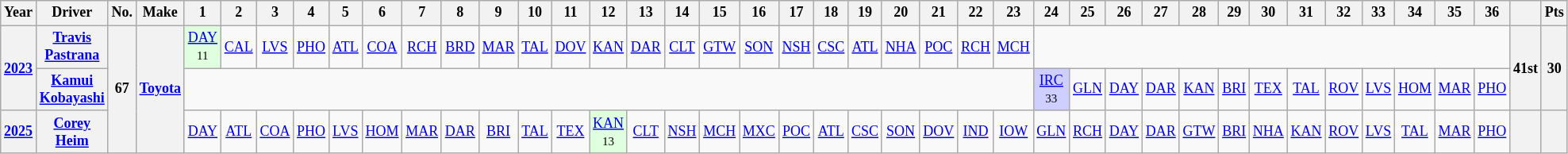<table class="wikitable" style="text-align:center; font-size:75%">
<tr>
<th>Year</th>
<th>Driver</th>
<th>No.</th>
<th>Make</th>
<th>1</th>
<th>2</th>
<th>3</th>
<th>4</th>
<th>5</th>
<th>6</th>
<th>7</th>
<th>8</th>
<th>9</th>
<th>10</th>
<th>11</th>
<th>12</th>
<th>13</th>
<th>14</th>
<th>15</th>
<th>16</th>
<th>17</th>
<th>18</th>
<th>19</th>
<th>20</th>
<th>21</th>
<th>22</th>
<th>23</th>
<th>24</th>
<th>25</th>
<th>26</th>
<th>27</th>
<th>28</th>
<th>29</th>
<th>30</th>
<th>31</th>
<th>32</th>
<th>33</th>
<th>34</th>
<th>35</th>
<th>36</th>
<th></th>
<th>Pts</th>
</tr>
<tr>
<th rowspan="2"><a href='#'>2023</a></th>
<th><a href='#'>Travis Pastrana</a></th>
<th rowspan="3">67</th>
<th rowspan="3"><a href='#'>Toyota</a></th>
<td style="background:#DFFFDF;"><a href='#'>DAY</a><br><small>11</small></td>
<td><a href='#'>CAL</a></td>
<td><a href='#'>LVS</a></td>
<td><a href='#'>PHO</a></td>
<td><a href='#'>ATL</a></td>
<td><a href='#'>COA</a></td>
<td><a href='#'>RCH</a></td>
<td><a href='#'>BRD</a></td>
<td><a href='#'>MAR</a></td>
<td><a href='#'>TAL</a></td>
<td><a href='#'>DOV</a></td>
<td><a href='#'>KAN</a></td>
<td><a href='#'>DAR</a></td>
<td><a href='#'>CLT</a></td>
<td><a href='#'>GTW</a></td>
<td><a href='#'>SON</a></td>
<td><a href='#'>NSH</a></td>
<td><a href='#'>CSC</a></td>
<td><a href='#'>ATL</a></td>
<td><a href='#'>NHA</a></td>
<td><a href='#'>POC</a></td>
<td><a href='#'>RCH</a></td>
<td><a href='#'>MCH</a></td>
<td colspan=13></td>
<th rowspan=2>41st</th>
<th rowspan=2>30</th>
</tr>
<tr>
<th><a href='#'>Kamui Kobayashi</a></th>
<td colspan=23></td>
<td style="background:#CFCFFF;"><a href='#'>IRC</a><br><small>33</small></td>
<td><a href='#'>GLN</a></td>
<td><a href='#'>DAY</a></td>
<td><a href='#'>DAR</a></td>
<td><a href='#'>KAN</a></td>
<td><a href='#'>BRI</a></td>
<td><a href='#'>TEX</a></td>
<td><a href='#'>TAL</a></td>
<td><a href='#'>ROV</a></td>
<td><a href='#'>LVS</a></td>
<td><a href='#'>HOM</a></td>
<td><a href='#'>MAR</a></td>
<td><a href='#'>PHO</a></td>
</tr>
<tr>
<th><a href='#'>2025</a></th>
<th><a href='#'>Corey Heim</a></th>
<td><a href='#'>DAY</a></td>
<td><a href='#'>ATL</a></td>
<td><a href='#'>COA</a></td>
<td><a href='#'>PHO</a></td>
<td><a href='#'>LVS</a></td>
<td><a href='#'>HOM</a></td>
<td><a href='#'>MAR</a></td>
<td><a href='#'>DAR</a></td>
<td><a href='#'>BRI</a></td>
<td><a href='#'>TAL</a></td>
<td><a href='#'>TEX</a></td>
<td style="background:#DFFFDF;"><a href='#'>KAN</a><br><small>13</small></td>
<td><a href='#'>CLT</a></td>
<td><a href='#'>NSH</a></td>
<td><a href='#'>MCH</a></td>
<td><a href='#'>MXC</a></td>
<td><a href='#'>POC</a></td>
<td><a href='#'>ATL</a></td>
<td><a href='#'>CSC</a></td>
<td><a href='#'>SON</a></td>
<td><a href='#'>DOV</a></td>
<td><a href='#'>IND</a></td>
<td><a href='#'>IOW</a></td>
<td><a href='#'>GLN</a></td>
<td><a href='#'>RCH</a></td>
<td><a href='#'>DAY</a></td>
<td><a href='#'>DAR</a></td>
<td><a href='#'>GTW</a></td>
<td><a href='#'>BRI</a></td>
<td><a href='#'>NHA</a></td>
<td><a href='#'>KAN</a></td>
<td><a href='#'>ROV</a></td>
<td><a href='#'>LVS</a></td>
<td><a href='#'>TAL</a></td>
<td><a href='#'>MAR</a></td>
<td><a href='#'>PHO</a></td>
<th></th>
<th></th>
</tr>
</table>
